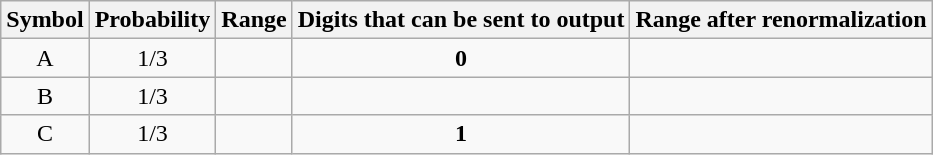<table class="wikitable">
<tr>
<th>Symbol</th>
<th>Probability</th>
<th>Range</th>
<th>Digits that can be sent to output</th>
<th>Range after renormalization</th>
</tr>
<tr align="center">
<td>A</td>
<td>1/3</td>
<td></td>
<td><strong>0</strong></td>
<td></td>
</tr>
<tr align="center">
<td>B</td>
<td>1/3</td>
<td></td>
<td></td>
<td></td>
</tr>
<tr align="center">
<td>C</td>
<td>1/3</td>
<td></td>
<td><strong>1</strong></td>
<td></td>
</tr>
</table>
